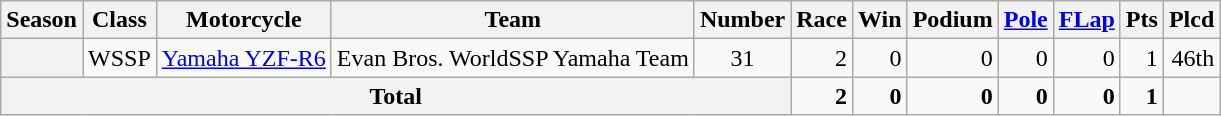<table class="wikitable" style="text-align:right;">
<tr>
<th>Season</th>
<th>Class</th>
<th>Motorcycle</th>
<th>Team</th>
<th>Number</th>
<th>Race</th>
<th>Win</th>
<th>Podium</th>
<th><a href='#'>Pole</a></th>
<th><a href='#'>FLap</a></th>
<th>Pts</th>
<th>Plcd</th>
</tr>
<tr>
<th></th>
<td>WSSP</td>
<td style="text-align:left;"><a href='#'>Yamaha YZF-R6</a></td>
<td style="text-align:left;">Evan Bros. WorldSSP Yamaha Team</td>
<td style="text-align:center;">31</td>
<td>2</td>
<td>0</td>
<td>0</td>
<td>0</td>
<td>0</td>
<td>1</td>
<td>46th</td>
</tr>
<tr>
<th colspan="5">Total</th>
<td><strong>2</strong></td>
<td><strong>0</strong></td>
<td><strong>0</strong></td>
<td><strong>0</strong></td>
<td><strong>0</strong></td>
<td><strong>1</strong></td>
<td></td>
</tr>
</table>
